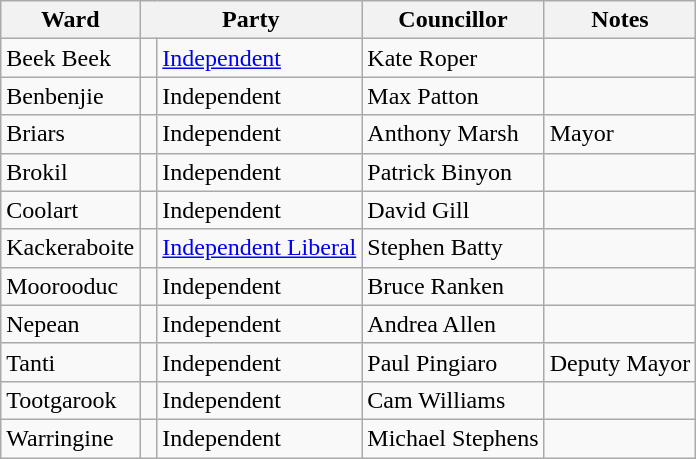<table class="wikitable">
<tr>
<th>Ward</th>
<th colspan="2">Party</th>
<th>Councillor</th>
<th>Notes</th>
</tr>
<tr>
<td>Beek Beek</td>
<td> </td>
<td><a href='#'>Independent</a></td>
<td>Kate Roper</td>
<td></td>
</tr>
<tr>
<td>Benbenjie</td>
<td> </td>
<td>Independent</td>
<td>Max Patton</td>
<td></td>
</tr>
<tr>
<td>Briars</td>
<td> </td>
<td>Independent</td>
<td>Anthony Marsh</td>
<td>Mayor</td>
</tr>
<tr>
<td>Brokil</td>
<td> </td>
<td>Independent</td>
<td>Patrick Binyon</td>
<td></td>
</tr>
<tr>
<td>Coolart</td>
<td> </td>
<td>Independent</td>
<td>David Gill</td>
<td></td>
</tr>
<tr>
<td>Kackeraboite</td>
<td> </td>
<td><a href='#'>Independent Liberal</a></td>
<td>Stephen Batty</td>
<td></td>
</tr>
<tr>
<td>Moorooduc</td>
<td> </td>
<td>Independent</td>
<td>Bruce Ranken</td>
<td></td>
</tr>
<tr>
<td>Nepean</td>
<td> </td>
<td>Independent</td>
<td>Andrea Allen</td>
<td></td>
</tr>
<tr>
<td>Tanti</td>
<td> </td>
<td>Independent</td>
<td>Paul Pingiaro</td>
<td>Deputy Mayor</td>
</tr>
<tr>
<td>Tootgarook</td>
<td> </td>
<td>Independent</td>
<td>Cam Williams</td>
<td></td>
</tr>
<tr>
<td>Warringine</td>
<td> </td>
<td>Independent</td>
<td>Michael Stephens</td>
<td></td>
</tr>
</table>
